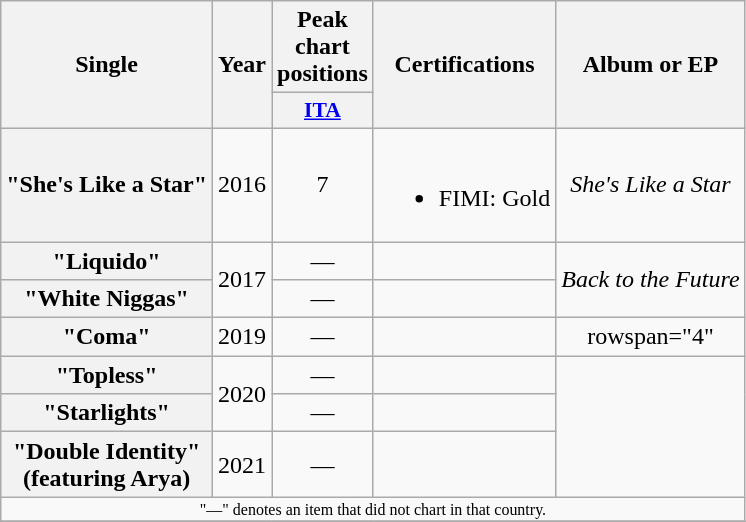<table class="wikitable plainrowheaders" style="text-align:center;">
<tr>
<th scope="col" rowspan="2">Single</th>
<th scope="col" rowspan="2">Year</th>
<th scope="col" colspan="1">Peak chart positions</th>
<th scope="col" rowspan="2">Certifications</th>
<th scope="col" rowspan="2">Album or EP</th>
</tr>
<tr>
<th scope="col" style="width:3em;font-size:90%;"><a href='#'>ITA</a><br></th>
</tr>
<tr>
<th scope="row">"She's Like a Star"</th>
<td>2016</td>
<td>7</td>
<td><br><ul><li>FIMI: Gold</li></ul></td>
<td><em>She's Like a Star</em></td>
</tr>
<tr>
<th scope="row">"Liquido"</th>
<td rowspan="2">2017</td>
<td>—</td>
<td></td>
<td rowspan="2"><em>Back to the Future</em></td>
</tr>
<tr>
<th scope="row">"White Niggas"</th>
<td>—</td>
<td></td>
</tr>
<tr>
<th scope="row">"Coma"</th>
<td>2019</td>
<td>—</td>
<td></td>
<td>rowspan="4" </td>
</tr>
<tr>
<th scope="row">"Topless"</th>
<td rowspan="2">2020</td>
<td>—</td>
<td></td>
</tr>
<tr>
<th scope="row">"Starlights"</th>
<td>—</td>
<td></td>
</tr>
<tr>
<th scope="row">"Double Identity"<br>(featuring Arya)</th>
<td>2021</td>
<td>—</td>
<td></td>
</tr>
<tr>
<td colspan="5" style="text-align:center; font-size:8pt;">"—" denotes an item that did not chart in that country.</td>
</tr>
<tr>
</tr>
</table>
